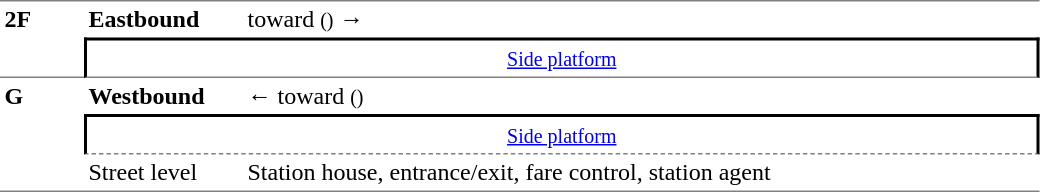<table border=0 cellspacing=0 cellpadding=3>
<tr>
<td style="border-top:solid 1px gray;border-bottom:solid 1px gray;" width=50 rowspan=2 valign=top><strong>2F</strong></td>
<td style="border-top:solid 1px gray;" width=100><span><strong>Eastbound</strong></span></td>
<td style="border-top:solid 1px gray;" width=525>  toward  <small>()</small> →</td>
</tr>
<tr>
<td style="border-bottom:solid 1px gray;border-top:solid 2px black;border-right:solid 2px black;border-left:solid 2px black;text-align:center;" colspan=2><small><a href='#'>Side platform</a></small></td>
</tr>
<tr>
<td style="border-bottom:solid 1px gray;" rowspan=3 valign=top><strong>G</strong></td>
<td><span><strong>Westbound</strong></span></td>
<td>←  toward  <small>()</small></td>
</tr>
<tr>
<td style="border-bottom:dashed 1px gray;border-top:solid 2px black;border-right:solid 2px black;border-left:solid 2px black;text-align:center;" colspan=2><small><a href='#'>Side platform</a> </small></td>
</tr>
<tr>
<td style="border-bottom:solid 1px gray;">Street level</td>
<td style="border-bottom:solid 1px gray;">Station house, entrance/exit, fare control, station agent<br></td>
</tr>
</table>
